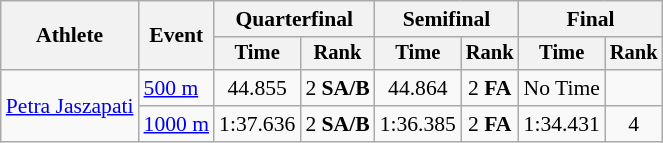<table class="wikitable" style="font-size:90%">
<tr>
<th rowspan=2>Athlete</th>
<th rowspan=2>Event</th>
<th colspan=2>Quarterfinal</th>
<th colspan=2>Semifinal</th>
<th colspan=2>Final</th>
</tr>
<tr style="font-size:95%">
<th>Time</th>
<th>Rank</th>
<th>Time</th>
<th>Rank</th>
<th>Time</th>
<th>Rank</th>
</tr>
<tr align=center>
<td align=left rowspan=2><a href='#'>Petra Jaszapati</a></td>
<td align=left><a href='#'>500 m</a></td>
<td>44.855</td>
<td>2 <strong>SA/B</strong></td>
<td>44.864</td>
<td>2 <strong>FA</strong></td>
<td>No Time</td>
<td></td>
</tr>
<tr align=center>
<td align=left><a href='#'>1000 m</a></td>
<td>1:37.636</td>
<td>2 <strong>SA/B</strong></td>
<td>1:36.385</td>
<td>2 <strong>FA</strong></td>
<td>1:34.431</td>
<td>4</td>
</tr>
</table>
